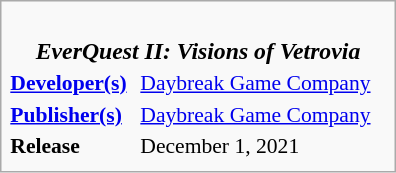<table class="infobox" style="float:right; width:264px; font-size:90%;">
<tr>
<td colspan=2 style="font-size:110%; text-align:center;"><br><strong><em>EverQuest II: Visions of Vetrovia</em></strong><br></td>
</tr>
<tr>
<td><strong><a href='#'>Developer(s)</a></strong></td>
<td><a href='#'>Daybreak Game Company</a></td>
</tr>
<tr>
<td><strong><a href='#'>Publisher(s)</a></strong></td>
<td><a href='#'>Daybreak Game Company</a></td>
</tr>
<tr>
<td><strong>Release</strong></td>
<td>December 1, 2021</td>
</tr>
<tr>
</tr>
</table>
